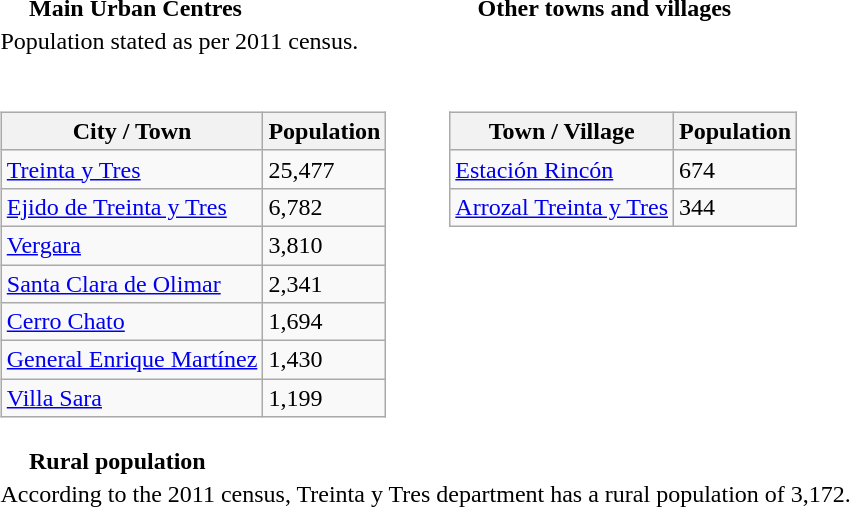<table style="margin-top:16px;">
<tr>
<th align="left" style="padding-left:20px;">Main Urban Centres</th>
<th align="left" style="padding-left:20px;">Other towns and villages</th>
</tr>
<tr>
<td colspan=2>Population stated as per 2011 census.</td>
</tr>
<tr valign="top">
<td><br><table class="wikitable">
<tr>
<th>City / Town</th>
<th>Population</th>
</tr>
<tr>
<td><a href='#'>Treinta y Tres</a></td>
<td>25,477</td>
</tr>
<tr>
<td><a href='#'>Ejido de Treinta y Tres</a></td>
<td>6,782</td>
</tr>
<tr>
<td><a href='#'>Vergara</a></td>
<td>3,810</td>
</tr>
<tr>
<td><a href='#'>Santa Clara de Olimar</a></td>
<td>2,341</td>
</tr>
<tr>
<td><a href='#'>Cerro Chato</a></td>
<td>1,694</td>
</tr>
<tr>
<td><a href='#'>General Enrique Martínez</a></td>
<td>1,430</td>
</tr>
<tr>
<td><a href='#'>Villa Sara</a></td>
<td>1,199</td>
</tr>
</table>
</td>
<td><br><table class="wikitable">
<tr>
<th>Town / Village</th>
<th>Population</th>
</tr>
<tr>
<td><a href='#'>Estación Rincón</a></td>
<td>674</td>
</tr>
<tr>
<td><a href='#'>Arrozal Treinta y Tres</a></td>
<td>344</td>
</tr>
</table>
</td>
</tr>
<tr>
<th align="left" style="padding-left:20px;" colspan=2>Rural population</th>
</tr>
<tr>
<td colspan=2>According to the 2011 census, Treinta y Tres department has a rural population of 3,172.</td>
</tr>
</table>
